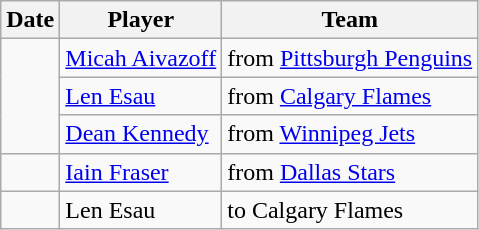<table class="wikitable">
<tr>
<th>Date</th>
<th>Player</th>
<th>Team</th>
</tr>
<tr>
<td rowspan=3></td>
<td><a href='#'>Micah Aivazoff</a></td>
<td>from <a href='#'>Pittsburgh Penguins</a></td>
</tr>
<tr>
<td><a href='#'>Len Esau</a></td>
<td>from <a href='#'>Calgary Flames</a></td>
</tr>
<tr>
<td><a href='#'>Dean Kennedy</a></td>
<td>from <a href='#'>Winnipeg Jets</a></td>
</tr>
<tr>
<td></td>
<td><a href='#'>Iain Fraser</a></td>
<td>from <a href='#'>Dallas Stars</a></td>
</tr>
<tr>
<td></td>
<td>Len Esau</td>
<td>to Calgary Flames</td>
</tr>
</table>
